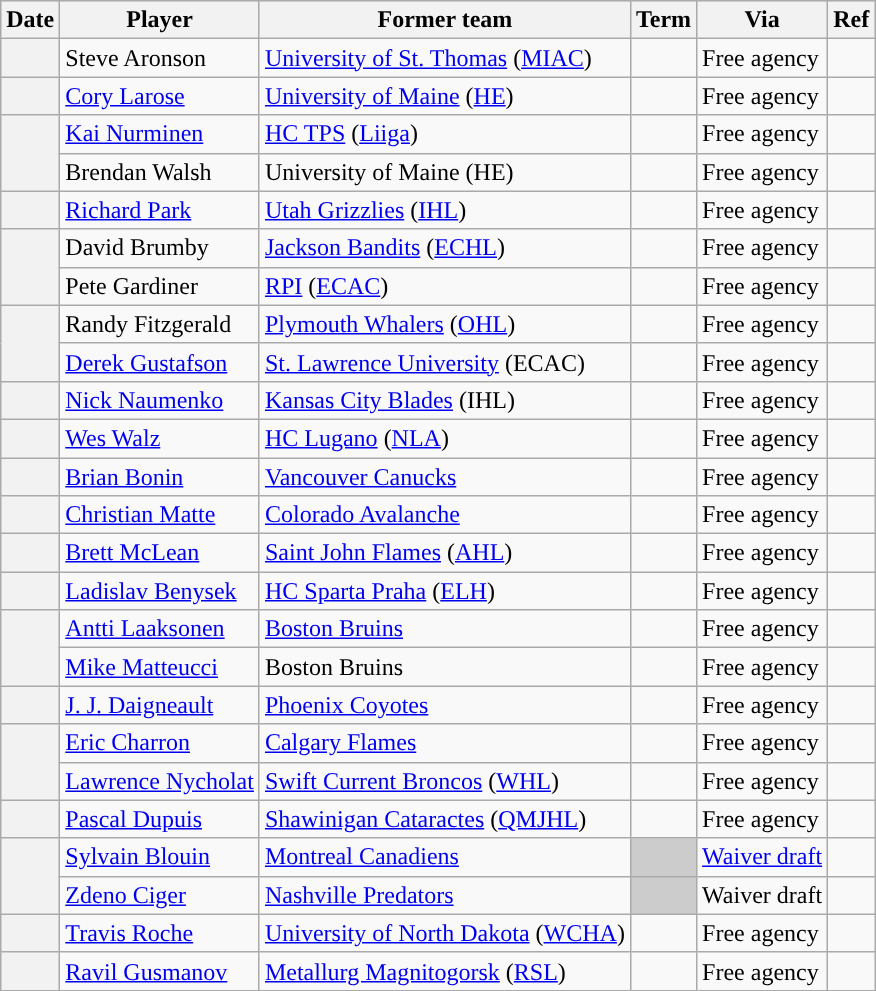<table class="wikitable plainrowheaders">
<tr style="background:#ddd; text-align:center;">
<th>Date</th>
<th>Player</th>
<th>Former team</th>
<th>Term</th>
<th>Via</th>
<th>Ref</th>
</tr>
<tr>
<th scope="row"></th>
<td>Steve Aronson</td>
<td><a href='#'>University of St. Thomas</a> (<a href='#'>MIAC</a>)</td>
<td></td>
<td>Free agency</td>
<td></td>
</tr>
<tr>
<th scope="row"></th>
<td><a href='#'>Cory Larose</a></td>
<td><a href='#'>University of Maine</a> (<a href='#'>HE</a>)</td>
<td></td>
<td>Free agency</td>
<td></td>
</tr>
<tr>
<th scope="row" rowspan=2></th>
<td><a href='#'>Kai Nurminen</a></td>
<td><a href='#'>HC TPS</a> (<a href='#'>Liiga</a>)</td>
<td></td>
<td>Free agency</td>
<td></td>
</tr>
<tr>
<td>Brendan Walsh</td>
<td>University of Maine (HE)</td>
<td></td>
<td>Free agency</td>
<td></td>
</tr>
<tr>
<th scope="row"></th>
<td><a href='#'>Richard Park</a></td>
<td><a href='#'>Utah Grizzlies</a> (<a href='#'>IHL</a>)</td>
<td></td>
<td>Free agency</td>
<td></td>
</tr>
<tr>
<th scope="row" rowspan=2></th>
<td>David Brumby</td>
<td><a href='#'>Jackson Bandits</a> (<a href='#'>ECHL</a>)</td>
<td></td>
<td>Free agency</td>
<td></td>
</tr>
<tr>
<td>Pete Gardiner</td>
<td><a href='#'>RPI</a> (<a href='#'>ECAC</a>)</td>
<td></td>
<td>Free agency</td>
<td></td>
</tr>
<tr>
<th scope="row" rowspan=2></th>
<td>Randy Fitzgerald</td>
<td><a href='#'>Plymouth Whalers</a> (<a href='#'>OHL</a>)</td>
<td></td>
<td>Free agency</td>
<td></td>
</tr>
<tr>
<td><a href='#'>Derek Gustafson</a></td>
<td><a href='#'>St. Lawrence University</a> (ECAC)</td>
<td></td>
<td>Free agency</td>
<td></td>
</tr>
<tr>
<th scope="row"></th>
<td><a href='#'>Nick Naumenko</a></td>
<td><a href='#'>Kansas City Blades</a> (IHL)</td>
<td></td>
<td>Free agency</td>
<td></td>
</tr>
<tr>
<th scope="row"></th>
<td><a href='#'>Wes Walz</a></td>
<td><a href='#'>HC Lugano</a> (<a href='#'>NLA</a>)</td>
<td></td>
<td>Free agency</td>
<td></td>
</tr>
<tr>
<th scope="row"></th>
<td><a href='#'>Brian Bonin</a></td>
<td><a href='#'>Vancouver Canucks</a></td>
<td></td>
<td>Free agency</td>
<td></td>
</tr>
<tr>
<th scope="row"></th>
<td><a href='#'>Christian Matte</a></td>
<td><a href='#'>Colorado Avalanche</a></td>
<td></td>
<td>Free agency</td>
<td></td>
</tr>
<tr>
<th scope="row"></th>
<td><a href='#'>Brett McLean</a></td>
<td><a href='#'>Saint John Flames</a> (<a href='#'>AHL</a>)</td>
<td></td>
<td>Free agency</td>
<td></td>
</tr>
<tr>
<th scope="row"></th>
<td><a href='#'>Ladislav Benysek</a></td>
<td><a href='#'>HC Sparta Praha</a> (<a href='#'>ELH</a>)</td>
<td></td>
<td>Free agency</td>
<td></td>
</tr>
<tr>
<th scope="row" rowspan=2></th>
<td><a href='#'>Antti Laaksonen</a></td>
<td><a href='#'>Boston Bruins</a></td>
<td></td>
<td>Free agency</td>
<td></td>
</tr>
<tr>
<td><a href='#'>Mike Matteucci</a></td>
<td>Boston Bruins</td>
<td></td>
<td>Free agency</td>
<td></td>
</tr>
<tr>
<th scope="row"></th>
<td><a href='#'>J. J. Daigneault</a></td>
<td><a href='#'>Phoenix Coyotes</a></td>
<td></td>
<td>Free agency</td>
<td></td>
</tr>
<tr>
<th scope="row" rowspan=2></th>
<td><a href='#'>Eric Charron</a></td>
<td><a href='#'>Calgary Flames</a></td>
<td></td>
<td>Free agency</td>
<td></td>
</tr>
<tr>
<td><a href='#'>Lawrence Nycholat</a></td>
<td><a href='#'>Swift Current Broncos</a> (<a href='#'>WHL</a>)</td>
<td></td>
<td>Free agency</td>
<td></td>
</tr>
<tr>
<th scope="row"></th>
<td><a href='#'>Pascal Dupuis</a></td>
<td><a href='#'>Shawinigan Cataractes</a> (<a href='#'>QMJHL</a>)</td>
<td></td>
<td>Free agency</td>
<td></td>
</tr>
<tr>
<th scope="row" rowspan=2></th>
<td><a href='#'>Sylvain Blouin</a></td>
<td><a href='#'>Montreal Canadiens</a></td>
<td style="background:#ccc"></td>
<td><a href='#'>Waiver draft</a></td>
<td></td>
</tr>
<tr>
<td><a href='#'>Zdeno Ciger</a></td>
<td><a href='#'>Nashville Predators</a></td>
<td style="background:#ccc"></td>
<td>Waiver draft</td>
<td></td>
</tr>
<tr>
<th scope="row"></th>
<td><a href='#'>Travis Roche</a></td>
<td><a href='#'>University of North Dakota</a> (<a href='#'>WCHA</a>)</td>
<td></td>
<td>Free agency</td>
<td></td>
</tr>
<tr>
<th scope="row"></th>
<td><a href='#'>Ravil Gusmanov</a></td>
<td><a href='#'>Metallurg Magnitogorsk</a> (<a href='#'>RSL</a>)</td>
<td></td>
<td>Free agency</td>
<td></td>
</tr>
</table>
